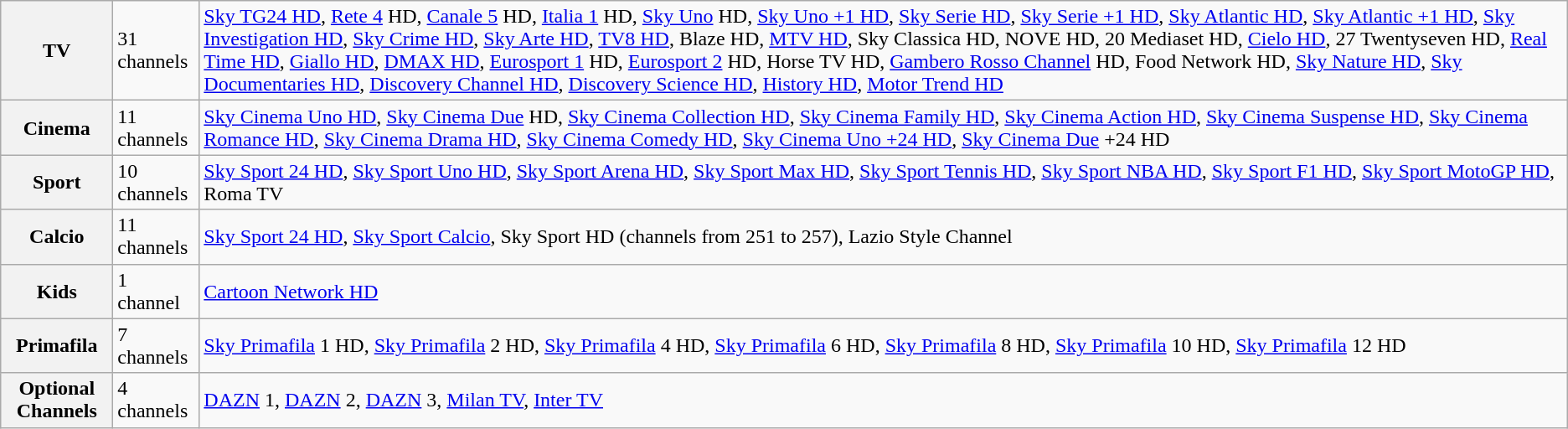<table class="wikitable">
<tr>
<th><strong>TV</strong></th>
<td>31 channels</td>
<td><a href='#'>Sky TG24 HD</a>, <a href='#'>Rete 4</a> HD, <a href='#'>Canale 5</a> HD, <a href='#'>Italia 1</a> HD, <a href='#'>Sky Uno</a> HD, <a href='#'>Sky Uno +1 HD</a>, <a href='#'>Sky Serie HD</a>, <a href='#'>Sky Serie +1 HD</a>, <a href='#'>Sky Atlantic HD</a>, <a href='#'>Sky Atlantic +1 HD</a>, <a href='#'>Sky Investigation HD</a>, <a href='#'>Sky Crime HD</a>, <a href='#'>Sky Arte HD</a>, <a href='#'>TV8 HD</a>, Blaze HD, <a href='#'>MTV HD</a>, Sky Classica HD, NOVE HD, 20 Mediaset HD, <a href='#'>Cielo HD</a>, 27 Twentyseven HD, <a href='#'>Real Time HD</a>, <a href='#'>Giallo HD</a>, <a href='#'>DMAX HD</a>, <a href='#'>Eurosport 1</a> HD, <a href='#'>Eurosport 2</a> HD, Horse TV HD, <a href='#'>Gambero Rosso Channel</a> HD, Food Network HD, <a href='#'>Sky Nature HD</a>, <a href='#'>Sky Documentaries HD</a>, <a href='#'>Discovery Channel HD</a>, <a href='#'>Discovery Science HD</a>, <a href='#'>History HD</a>, <a href='#'>Motor Trend HD</a></td>
</tr>
<tr>
<th><strong>Cinema</strong></th>
<td>11 channels</td>
<td><a href='#'>Sky Cinema Uno HD</a>, <a href='#'>Sky Cinema Due</a> HD, <a href='#'>Sky Cinema Collection HD</a>, <a href='#'>Sky Cinema Family HD</a>, <a href='#'>Sky Cinema Action HD</a>, <a href='#'>Sky Cinema Suspense HD</a>, <a href='#'>Sky Cinema Romance HD</a>, <a href='#'>Sky Cinema Drama HD</a>, <a href='#'>Sky Cinema Comedy HD</a>, <a href='#'>Sky Cinema Uno +24 HD</a>, <a href='#'>Sky Cinema Due</a> +24 HD</td>
</tr>
<tr>
<th><strong>Sport</strong></th>
<td>10 channels</td>
<td><a href='#'>Sky Sport 24 HD</a>, <a href='#'>Sky Sport Uno HD</a>, <a href='#'>Sky Sport Arena HD</a>, <a href='#'>Sky Sport Max HD</a>, <a href='#'>Sky Sport Tennis HD</a>, <a href='#'>Sky Sport NBA HD</a>, <a href='#'>Sky Sport F1 HD</a>, <a href='#'>Sky Sport MotoGP HD</a>, Roma TV</td>
</tr>
<tr>
<th><strong>Calcio</strong></th>
<td>11 channels</td>
<td><a href='#'>Sky Sport 24 HD</a>, <a href='#'>Sky Sport Calcio</a>, Sky Sport HD (channels from 251 to 257), Lazio Style Channel</td>
</tr>
<tr>
<th>Kids</th>
<td>1 channel</td>
<td><a href='#'>Cartoon Network HD</a></td>
</tr>
<tr>
<th><strong>Primafila</strong></th>
<td>7 channels</td>
<td><a href='#'>Sky Primafila</a> 1 HD, <a href='#'>Sky Primafila</a> 2 HD, <a href='#'>Sky Primafila</a> 4 HD, <a href='#'>Sky Primafila</a> 6 HD, <a href='#'>Sky Primafila</a> 8 HD, <a href='#'>Sky Primafila</a> 10 HD, <a href='#'>Sky Primafila</a> 12 HD</td>
</tr>
<tr>
<th><strong>Optional Channels</strong></th>
<td>4 channels</td>
<td><a href='#'>DAZN</a> 1, <a href='#'>DAZN</a> 2, <a href='#'>DAZN</a> 3, <a href='#'>Milan TV</a>, <a href='#'>Inter TV</a></td>
</tr>
</table>
